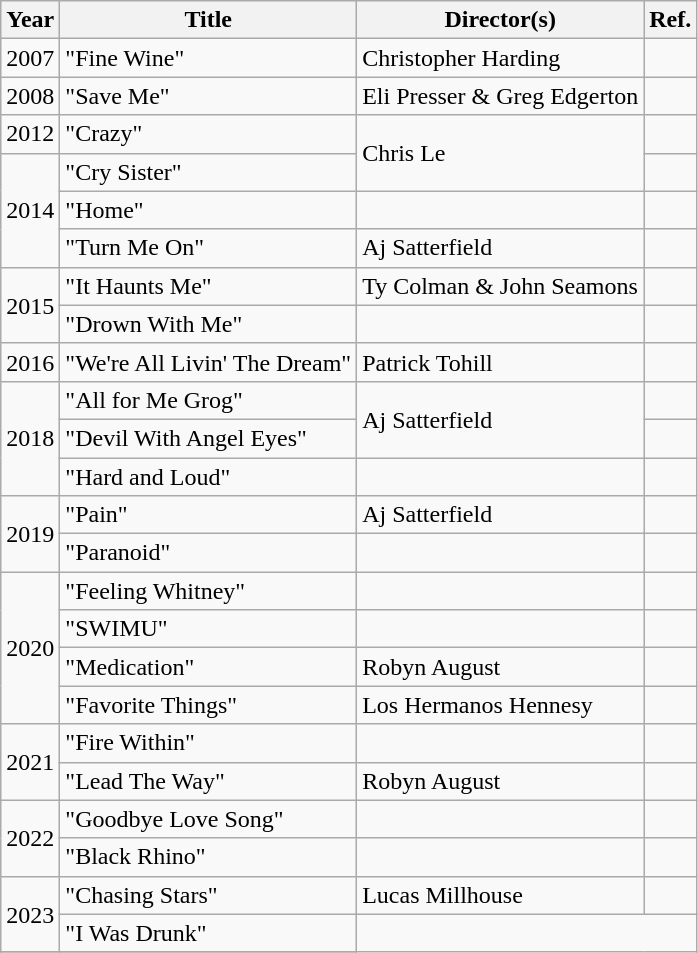<table class="wikitable">
<tr>
<th>Year</th>
<th>Title</th>
<th>Director(s)</th>
<th>Ref.</th>
</tr>
<tr>
<td>2007</td>
<td>"Fine Wine"</td>
<td>Christopher Harding</td>
<td align="center"></td>
</tr>
<tr>
<td>2008</td>
<td>"Save Me"</td>
<td>Eli Presser & Greg Edgerton</td>
<td align="center"></td>
</tr>
<tr>
<td>2012</td>
<td>"Crazy"</td>
<td rowspan="2">Chris Le</td>
<td align="center"></td>
</tr>
<tr>
<td rowspan="3">2014</td>
<td>"Cry Sister"</td>
<td align="center"></td>
</tr>
<tr>
<td>"Home"</td>
<td></td>
<td align="center"></td>
</tr>
<tr>
<td>"Turn Me On"</td>
<td>Aj Satterfield</td>
<td align="center"></td>
</tr>
<tr>
<td rowspan="2">2015</td>
<td>"It Haunts Me"</td>
<td>Ty Colman & John Seamons</td>
<td align="center"></td>
</tr>
<tr>
<td>"Drown With Me"</td>
<td></td>
<td align="center"></td>
</tr>
<tr>
<td>2016</td>
<td>"We're All Livin' The Dream"</td>
<td>Patrick Tohill</td>
<td align="center"></td>
</tr>
<tr>
<td rowspan="3">2018</td>
<td>"All for Me Grog"</td>
<td rowspan="2">Aj Satterfield</td>
<td align="center"></td>
</tr>
<tr>
<td>"Devil With Angel Eyes"</td>
<td align="center"></td>
</tr>
<tr>
<td>"Hard and Loud"</td>
<td></td>
<td align="center"></td>
</tr>
<tr>
<td rowspan="2">2019</td>
<td>"Pain"</td>
<td>Aj Satterfield</td>
<td align="center"></td>
</tr>
<tr>
<td>"Paranoid"</td>
<td></td>
<td align="center"></td>
</tr>
<tr>
<td rowspan="4">2020</td>
<td>"Feeling Whitney"</td>
<td></td>
<td align="center"></td>
</tr>
<tr>
<td>"SWIMU"</td>
<td></td>
<td align="center"></td>
</tr>
<tr>
<td>"Medication" </td>
<td>Robyn August</td>
<td align="center"></td>
</tr>
<tr>
<td>"Favorite Things"</td>
<td>Los Hermanos Hennesy</td>
<td align="center"></td>
</tr>
<tr>
<td rowspan="2">2021</td>
<td>"Fire Within"</td>
<td></td>
<td align="center"></td>
</tr>
<tr>
<td>"Lead The Way"</td>
<td>Robyn August</td>
<td align="center"></td>
</tr>
<tr>
<td rowspan="2">2022</td>
<td>"Goodbye Love Song"</td>
<td></td>
<td></td>
</tr>
<tr>
<td>"Black Rhino"</td>
<td></td>
<td></td>
</tr>
<tr>
<td rowspan="2">2023</td>
<td>"Chasing Stars"</td>
<td>Lucas Millhouse</td>
<td></td>
</tr>
<tr>
<td>"I Was Drunk"</td>
</tr>
<tr>
</tr>
</table>
